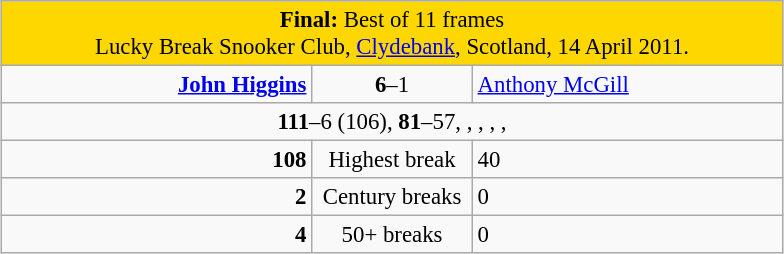<table class="wikitable" style="font-size: 95%; margin: 1em auto 1em auto;">
<tr>
<td colspan="3" align="center" bgcolor="#ffd700"><strong>Final:</strong> Best of 11 frames<br>Lucky Break Snooker Club, <a href='#'>Clydebank</a>, Scotland, 14 April 2011.</td>
</tr>
<tr>
<td width="200" align="right"><strong><a href='#'>John Higgins</a></strong><br></td>
<td width="100" align="center"><strong>6</strong>–1</td>
<td width="200"><a href='#'>Anthony McGill</a><br></td>
</tr>
<tr>
<td colspan="3" align="center" style="font-size: 100%"><strong>111</strong>–6 (106), <strong>81</strong>–57, , , , , </td>
</tr>
<tr>
<td align="right"><strong>108</strong></td>
<td align="center">Highest break</td>
<td>40</td>
</tr>
<tr>
<td align="right"><strong>2</strong></td>
<td align="center">Century breaks</td>
<td>0</td>
</tr>
<tr>
<td align="right"><strong>4</strong></td>
<td align="center">50+ breaks</td>
<td>0</td>
</tr>
</table>
